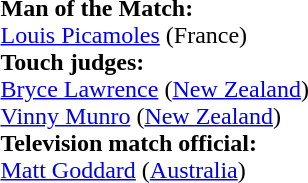<table width=100%>
<tr>
<td><br><strong>Man of the Match:</strong>
<br><a href='#'>Louis Picamoles</a> (France)<br><strong>Touch judges:</strong>
<br><a href='#'>Bryce Lawrence</a> (<a href='#'>New Zealand</a>)
<br><a href='#'>Vinny Munro</a> (<a href='#'>New Zealand</a>)
<br><strong>Television match official:</strong>
<br><a href='#'>Matt Goddard</a> (<a href='#'>Australia</a>)</td>
</tr>
</table>
